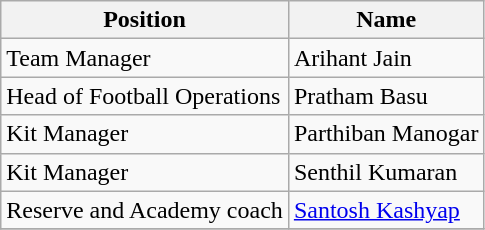<table class="wikitable">
<tr>
<th>Position</th>
<th>Name</th>
</tr>
<tr>
<td>Team Manager</td>
<td> Arihant Jain</td>
</tr>
<tr>
<td>Head of Football Operations</td>
<td> Pratham Basu</td>
</tr>
<tr>
<td>Kit Manager</td>
<td> Parthiban Manogar</td>
</tr>
<tr>
<td>Kit Manager</td>
<td> Senthil Kumaran</td>
</tr>
<tr>
<td>Reserve and Academy coach</td>
<td> <a href='#'>Santosh Kashyap</a></td>
</tr>
<tr>
</tr>
</table>
